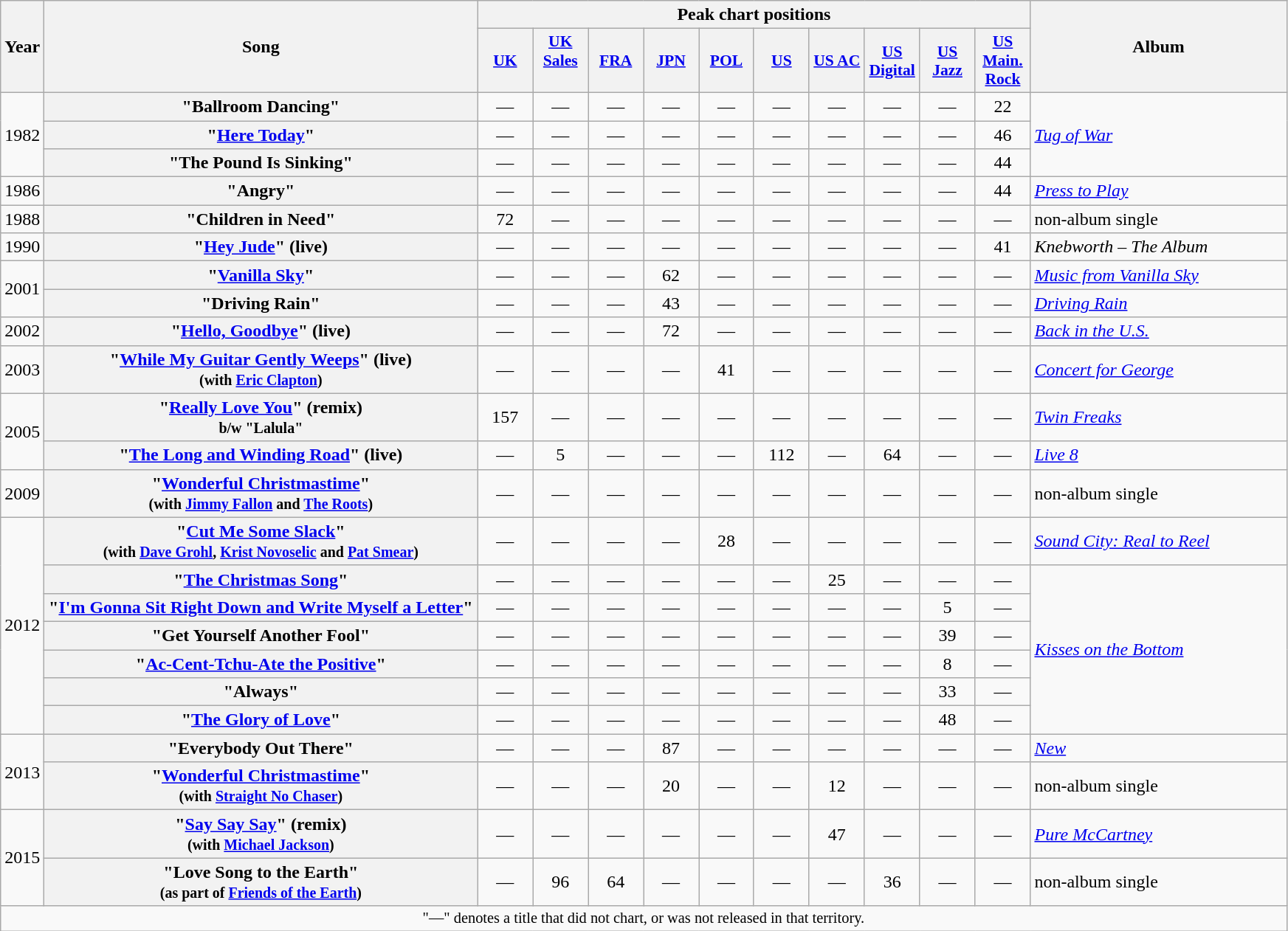<table class="wikitable plainrowheaders" style="text-align:center;">
<tr>
<th scope="col" rowspan="2" style="width:1em;">Year</th>
<th scope="col" rowspan="2" style="width:24em;">Song</th>
<th scope="col" colspan="10">Peak chart positions</th>
<th scope="col" rowspan="2" style="width:14em;">Album</th>
</tr>
<tr>
<th style="width:3em;font-size:90%"><a href='#'>UK</a><br></th>
<th style="width:3em;font-size:90%"><a href='#'>UK Sales</a><br><br></th>
<th style="width:3em;font-size:90%"><a href='#'>FRA</a><br></th>
<th style="width:3em;font-size:90%"><a href='#'>JPN</a><br></th>
<th style="width:3em;font-size:90%"><a href='#'>POL</a><br></th>
<th style="width:3em;font-size:90%"><a href='#'>US</a><br></th>
<th style="width:3em;font-size:90%"><a href='#'>US AC</a><br></th>
<th style="width:3em;font-size:90%"><a href='#'>US Digital</a><br></th>
<th style="width:3em;font-size:90%"><a href='#'>US Jazz</a><br></th>
<th style="width:3em;font-size:90%"><a href='#'>US<br>Main.<br>Rock</a><br></th>
</tr>
<tr>
<td rowspan="3">1982</td>
<th scope="row">"Ballroom Dancing"</th>
<td>—</td>
<td>—</td>
<td>—</td>
<td>—</td>
<td>—</td>
<td>—</td>
<td>—</td>
<td>—</td>
<td>—</td>
<td>22</td>
<td rowspan="3" style="text-align:left;"><em><a href='#'>Tug of War</a></em></td>
</tr>
<tr>
<th scope="row">"<a href='#'>Here Today</a>"</th>
<td>—</td>
<td>—</td>
<td>—</td>
<td>—</td>
<td>—</td>
<td>—</td>
<td>—</td>
<td>—</td>
<td>—</td>
<td>46</td>
</tr>
<tr>
<th scope="row">"The Pound Is Sinking"</th>
<td>—</td>
<td>—</td>
<td>—</td>
<td>—</td>
<td>—</td>
<td>—</td>
<td>—</td>
<td>—</td>
<td>—</td>
<td>44</td>
</tr>
<tr>
<td>1986</td>
<th scope="row">"Angry"</th>
<td>—</td>
<td>—</td>
<td>—</td>
<td>—</td>
<td>—</td>
<td>—</td>
<td>—</td>
<td>—</td>
<td>—</td>
<td>44</td>
<td style="text-align:left;"><em><a href='#'>Press to Play</a></em></td>
</tr>
<tr>
<td>1988</td>
<th scope="row">"Children in Need" <br></th>
<td>72</td>
<td>—</td>
<td>—</td>
<td>—</td>
<td>—</td>
<td>—</td>
<td>—</td>
<td>—</td>
<td>—</td>
<td>—</td>
<td style="text-align:left;">non-album single</td>
</tr>
<tr>
<td>1990</td>
<th scope="row">"<a href='#'>Hey Jude</a>" (live)</th>
<td>—</td>
<td>—</td>
<td>—</td>
<td>—</td>
<td>—</td>
<td>—</td>
<td>—</td>
<td>—</td>
<td>—</td>
<td>41</td>
<td style="text-align:left;"><em>Knebworth – The Album</em></td>
</tr>
<tr>
<td rowspan="2">2001</td>
<th scope="row">"<a href='#'>Vanilla Sky</a>"</th>
<td>—</td>
<td>—</td>
<td>—</td>
<td>62</td>
<td>—</td>
<td>—</td>
<td>—</td>
<td>—</td>
<td>—</td>
<td>—</td>
<td style="text-align:left;"><em><a href='#'>Music from Vanilla Sky</a></em></td>
</tr>
<tr>
<th scope="row">"Driving Rain"</th>
<td>—</td>
<td>—</td>
<td>—</td>
<td>43</td>
<td>—</td>
<td>—</td>
<td>—</td>
<td>—</td>
<td>—</td>
<td>—</td>
<td align="left"><em><a href='#'>Driving Rain</a></em></td>
</tr>
<tr>
<td>2002</td>
<th scope="row">"<a href='#'>Hello, Goodbye</a>" (live)</th>
<td>—</td>
<td>—</td>
<td>—</td>
<td>72</td>
<td>—</td>
<td>—</td>
<td>—</td>
<td>—</td>
<td>—</td>
<td>—</td>
<td style="text-align:left;"><em><a href='#'>Back in the U.S.</a></em></td>
</tr>
<tr>
<td>2003</td>
<th scope="row">"<a href='#'>While My Guitar Gently Weeps</a>" (live)<br><small>(with <a href='#'>Eric Clapton</a>)</small></th>
<td>—</td>
<td>—</td>
<td>—</td>
<td>—</td>
<td>41</td>
<td>—</td>
<td>—</td>
<td>—</td>
<td>—</td>
<td>—</td>
<td style="text-align:left;"><em><a href='#'>Concert for George</a></em></td>
</tr>
<tr>
<td rowspan="2">2005</td>
<th scope="row">"<a href='#'>Really Love You</a>" (remix)<br><small>b/w "Lalula"</small></th>
<td>157</td>
<td>—</td>
<td>—</td>
<td>—</td>
<td>—</td>
<td>—</td>
<td>—</td>
<td>—</td>
<td>—</td>
<td>—</td>
<td style="text-align:left;"><em><a href='#'>Twin Freaks</a></em></td>
</tr>
<tr>
<th scope="row">"<a href='#'>The Long and Winding Road</a>" (live)</th>
<td>—</td>
<td>5</td>
<td>—</td>
<td>—</td>
<td>—</td>
<td>112</td>
<td>—</td>
<td>64</td>
<td>—</td>
<td>—</td>
<td style="text-align:left;"><em><a href='#'>Live 8</a></em></td>
</tr>
<tr>
<td>2009</td>
<th scope="row">"<a href='#'>Wonderful Christmastime</a>"<br><small>(with <a href='#'>Jimmy Fallon</a> and <a href='#'>The Roots</a>)</small></th>
<td>—</td>
<td>—</td>
<td>—</td>
<td>—</td>
<td>—</td>
<td>—</td>
<td>—</td>
<td>—</td>
<td>—</td>
<td>—</td>
<td style="text-align:left;">non-album single</td>
</tr>
<tr>
<td rowspan="7">2012</td>
<th scope="row">"<a href='#'>Cut Me Some Slack</a>"<br><small>(with <a href='#'>Dave Grohl</a>, <a href='#'>Krist Novoselic</a> and <a href='#'>Pat Smear</a>)</small></th>
<td>—</td>
<td>—</td>
<td>—</td>
<td>—</td>
<td>28</td>
<td>—</td>
<td>—</td>
<td>—</td>
<td>—</td>
<td>—</td>
<td style="text-align:left;"><em><a href='#'>Sound City: Real to Reel</a></em></td>
</tr>
<tr>
<th scope="row">"<a href='#'>The Christmas Song</a>"</th>
<td>—</td>
<td>—</td>
<td>—</td>
<td>—</td>
<td>—</td>
<td>—</td>
<td>25</td>
<td>—</td>
<td>—</td>
<td>—</td>
<td rowspan="6" style="text-align:left;"><em><a href='#'>Kisses on the Bottom</a></em></td>
</tr>
<tr>
<th scope="row">"<a href='#'>I'm Gonna Sit Right Down and Write Myself a Letter</a>"</th>
<td>—</td>
<td>—</td>
<td>—</td>
<td>—</td>
<td>—</td>
<td>—</td>
<td>—</td>
<td>—</td>
<td>5</td>
<td>—</td>
</tr>
<tr>
<th scope="row">"Get Yourself Another Fool"</th>
<td>—</td>
<td>—</td>
<td>—</td>
<td>—</td>
<td>—</td>
<td>—</td>
<td>—</td>
<td>—</td>
<td>39</td>
<td>—</td>
</tr>
<tr>
<th scope="row">"<a href='#'>Ac-Cent-Tchu-Ate the Positive</a>"</th>
<td>—</td>
<td>—</td>
<td>—</td>
<td>—</td>
<td>—</td>
<td>—</td>
<td>—</td>
<td>—</td>
<td>8</td>
<td>—</td>
</tr>
<tr>
<th scope="row">"Always"</th>
<td>—</td>
<td>—</td>
<td>—</td>
<td>—</td>
<td>—</td>
<td>—</td>
<td>—</td>
<td>—</td>
<td>33</td>
<td>—</td>
</tr>
<tr>
<th scope="row">"<a href='#'>The Glory of Love</a>"</th>
<td>—</td>
<td>—</td>
<td>—</td>
<td>—</td>
<td>—</td>
<td>—</td>
<td>—</td>
<td>—</td>
<td>48</td>
<td>—</td>
</tr>
<tr>
<td rowspan="2">2013</td>
<th scope="row">"Everybody Out There"</th>
<td>—</td>
<td>—</td>
<td>—</td>
<td>87</td>
<td>—</td>
<td>—</td>
<td>—</td>
<td>—</td>
<td>—</td>
<td>—</td>
<td style="text-align:left;"><em><a href='#'>New</a></em></td>
</tr>
<tr>
<th scope="row">"<a href='#'>Wonderful Christmastime</a>"<br><small>(with <a href='#'>Straight No Chaser</a>)</small></th>
<td>—</td>
<td>—</td>
<td>—</td>
<td>20</td>
<td>—</td>
<td>—</td>
<td>12</td>
<td>—</td>
<td>—</td>
<td>—</td>
<td style="text-align:left;">non-album single</td>
</tr>
<tr>
<td rowspan="2">2015</td>
<th scope="row">"<a href='#'>Say Say Say</a>" (remix)<br><small>(with <a href='#'>Michael Jackson</a>)</small></th>
<td>—</td>
<td>—</td>
<td>—</td>
<td>—</td>
<td>—</td>
<td>—</td>
<td>47</td>
<td>—</td>
<td>—</td>
<td>—</td>
<td style="text-align:left;"><em><a href='#'>Pure McCartney</a></em></td>
</tr>
<tr>
<th scope="row">"Love Song to the Earth"<br><small>(as part of <a href='#'>Friends of the Earth</a>)</small></th>
<td>—</td>
<td>96</td>
<td>64</td>
<td>—</td>
<td>—</td>
<td>—</td>
<td>—</td>
<td>36</td>
<td>—</td>
<td>—</td>
<td style="text-align:left;">non-album single</td>
</tr>
<tr>
<td colspan="13" style="text-align:center; font-size:85%;">"—" denotes a title that did not chart, or was not released in that territory.</td>
</tr>
</table>
